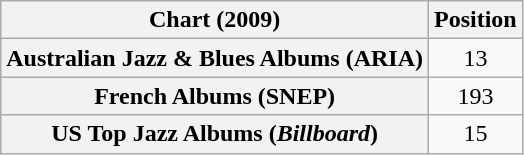<table class="wikitable sortable plainrowheaders" style="text-align:center">
<tr>
<th scope="col">Chart (2009)</th>
<th scope="col">Position</th>
</tr>
<tr>
<th scope="row">Australian Jazz & Blues Albums (ARIA)</th>
<td>13</td>
</tr>
<tr>
<th scope="row">French Albums (SNEP)</th>
<td>193</td>
</tr>
<tr>
<th scope="row">US Top Jazz Albums (<em>Billboard</em>)</th>
<td>15</td>
</tr>
</table>
